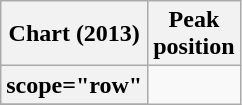<table class="wikitable sortable plainrowheaders">
<tr>
<th scope="col">Chart (2013)</th>
<th scope="col">Peak<br>position</th>
</tr>
<tr>
<th>scope="row"</th>
</tr>
<tr>
</tr>
</table>
